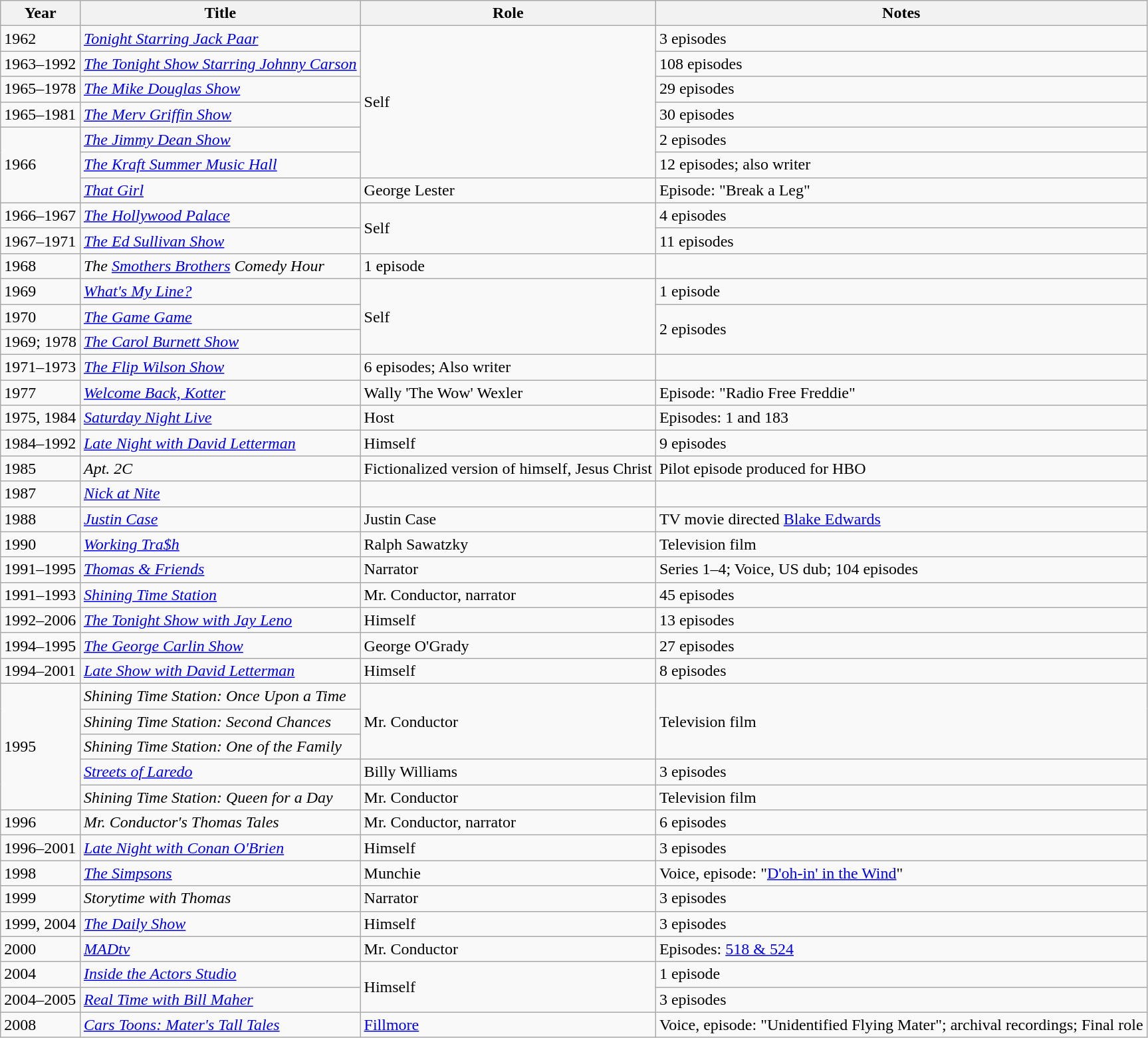<table class="wikitable sortable">
<tr>
<th>Year</th>
<th>Title</th>
<th>Role</th>
<th class="unsortable">Notes</th>
</tr>
<tr>
<td>1962</td>
<td><em><a href='#'>Tonight Starring Jack Paar</a></em></td>
<td rowspan="6">Self</td>
<td>3 episodes</td>
</tr>
<tr>
<td>1963–1992</td>
<td><em><a href='#'>The Tonight Show Starring Johnny Carson</a></em></td>
<td>108 episodes</td>
</tr>
<tr>
<td>1965–1978</td>
<td><em><a href='#'>The Mike Douglas Show</a></em></td>
<td>29 episodes</td>
</tr>
<tr>
<td>1965–1981</td>
<td><em><a href='#'>The Merv Griffin Show</a></em></td>
<td>30 episodes</td>
</tr>
<tr>
<td rowspan="3">1966</td>
<td><em><a href='#'>The Jimmy Dean Show</a></em></td>
<td>2 episodes</td>
</tr>
<tr>
<td><em><a href='#'>The Kraft Summer Music Hall</a></em></td>
<td>12 episodes; also writer</td>
</tr>
<tr>
<td><em><a href='#'>That Girl</a></em></td>
<td>George Lester</td>
<td>Episode: "Break a Leg"</td>
</tr>
<tr>
<td>1966–1967</td>
<td><em><a href='#'>The Hollywood Palace</a></em></td>
<td rowspan="2">Self</td>
<td>4 episodes</td>
</tr>
<tr>
<td>1967–1971</td>
<td><em><a href='#'>The Ed Sullivan Show</a></em></td>
<td>11 episodes</td>
</tr>
<tr>
<td>1968</td>
<td><em>The <a href='#'>Smothers Brothers</a> Comedy Hour</em></td>
<td>1 episode</td>
</tr>
<tr>
<td>1969</td>
<td><em><a href='#'>What's My Line?</a> </em></td>
<td rowspan="3">Self</td>
<td>1 episode</td>
</tr>
<tr>
<td>1970</td>
<td><em><a href='#'>The Game Game</a></em></td>
<td rowspan="2">2 episodes</td>
</tr>
<tr>
<td>1969; 1978</td>
<td><em><a href='#'>The Carol Burnett Show</a></em></td>
</tr>
<tr>
<td>1971–1973</td>
<td><em><a href='#'>The Flip Wilson Show</a></em></td>
<td>6 episodes; Also writer</td>
</tr>
<tr>
<td>1977</td>
<td><em><a href='#'>Welcome Back, Kotter</a></em></td>
<td>Wally 'The Wow' Wexler</td>
<td>Episode: "Radio Free Freddie"</td>
</tr>
<tr>
<td>1975, 1984</td>
<td><em><a href='#'>Saturday Night Live</a></em></td>
<td>Host</td>
<td>Episodes: 1 and 183</td>
</tr>
<tr>
<td>1984–1992</td>
<td><em><a href='#'>Late Night with David Letterman</a></em></td>
<td>Himself</td>
<td>9 episodes</td>
</tr>
<tr>
<td>1985</td>
<td><em>Apt. 2C</em></td>
<td>Fictionalized version of himself, Jesus Christ</td>
<td>Pilot episode produced for HBO</td>
</tr>
<tr>
<td>1987</td>
<td><em><a href='#'>Nick at Nite</a></em></td>
<td></td>
<td></td>
</tr>
<tr>
<td>1988</td>
<td><em><a href='#'>Justin Case</a></em></td>
<td>Justin Case</td>
<td>TV movie directed <a href='#'>Blake Edwards</a></td>
</tr>
<tr>
<td>1990</td>
<td><em><a href='#'>Working Tra$h</a></em></td>
<td>Ralph Sawatzky</td>
<td>Television film</td>
</tr>
<tr>
<td>1991–1995</td>
<td><em><a href='#'>Thomas & Friends</a></em></td>
<td>Narrator</td>
<td>Series 1–4; Voice, US dub; 104 episodes</td>
</tr>
<tr>
<td>1991–1993</td>
<td><em><a href='#'>Shining Time Station</a></em></td>
<td>Mr. Conductor, narrator</td>
<td>45 episodes</td>
</tr>
<tr>
<td>1992–2006</td>
<td><em><a href='#'>The Tonight Show with Jay Leno</a></em></td>
<td>Himself</td>
<td>13 episodes</td>
</tr>
<tr>
<td>1994–1995</td>
<td><em><a href='#'>The George Carlin Show</a></em></td>
<td>George O'Grady</td>
<td>27 episodes</td>
</tr>
<tr>
<td>1994–2001</td>
<td><em><a href='#'>Late Show with David Letterman</a></em></td>
<td>Himself</td>
<td>8 episodes</td>
</tr>
<tr>
<td rowspan="5">1995</td>
<td><em>Shining Time Station: Once Upon a Time</em></td>
<td rowspan="3">Mr. Conductor</td>
<td rowspan="3">Television film</td>
</tr>
<tr>
<td><em>Shining Time Station: Second Chances</em></td>
</tr>
<tr>
<td><em>Shining Time Station: One of the Family</em></td>
</tr>
<tr>
<td><em><a href='#'>Streets of Laredo</a></em></td>
<td>Billy Williams</td>
<td>3 episodes</td>
</tr>
<tr>
<td><em>Shining Time Station: Queen for a Day</em></td>
<td>Mr. Conductor</td>
<td>Television film</td>
</tr>
<tr>
<td>1996</td>
<td><em>Mr. Conductor's Thomas Tales</em></td>
<td>Mr. Conductor, narrator</td>
<td>6 episodes</td>
</tr>
<tr>
<td>1996–2001</td>
<td><em><a href='#'>Late Night with Conan O'Brien</a></em></td>
<td>Himself</td>
<td>3 episodes</td>
</tr>
<tr>
<td>1998</td>
<td><em><a href='#'>The Simpsons</a></em></td>
<td>Munchie</td>
<td>Voice, episode: "<a href='#'>D'oh-in' in the Wind</a>"</td>
</tr>
<tr>
<td>1999</td>
<td><em>Storytime with Thomas</em></td>
<td>Narrator</td>
<td>3 episodes</td>
</tr>
<tr>
<td>1999, 2004</td>
<td><em><a href='#'>The Daily Show</a></em></td>
<td>Himself</td>
<td>3 episodes</td>
</tr>
<tr>
<td>2000</td>
<td><em><a href='#'>MADtv</a></em></td>
<td>Mr. Conductor</td>
<td>Episodes: <a href='#'>518 & 524</a></td>
</tr>
<tr>
<td>2004</td>
<td><em><a href='#'>Inside the Actors Studio</a></em></td>
<td rowspan="2">Himself</td>
<td>1 episode</td>
</tr>
<tr>
<td>2004–2005</td>
<td><em><a href='#'>Real Time with Bill Maher</a></em></td>
<td>3 episodes</td>
</tr>
<tr>
<td>2008</td>
<td><em><a href='#'>Cars Toons: Mater's Tall Tales</a></em></td>
<td><a href='#'>Fillmore</a></td>
<td>Voice, episode: "Unidentified Flying Mater"; archival recordings; Final role</td>
</tr>
</table>
